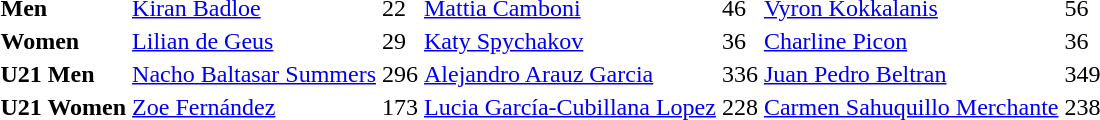<table>
<tr>
<th style="text-align: left;">Men</th>
<td><a href='#'>Kiran Badloe</a> <br> </td>
<td>22</td>
<td><a href='#'>Mattia Camboni</a> <br> </td>
<td>46</td>
<td><a href='#'>Vyron Kokkalanis</a> <br> </td>
<td>56</td>
</tr>
<tr>
<th style="text-align: left;">Women</th>
<td><a href='#'>Lilian de Geus</a> <br> </td>
<td>29</td>
<td><a href='#'>Katy Spychakov</a> <br> </td>
<td>36</td>
<td><a href='#'>Charline Picon</a> <br> </td>
<td>36</td>
</tr>
<tr>
<th style="text-align: left;">U21 Men</th>
<td><a href='#'>Nacho Baltasar Summers</a> <br> </td>
<td>296</td>
<td><a href='#'>Alejandro Arauz Garcia</a> <br> </td>
<td>336</td>
<td><a href='#'>Juan Pedro Beltran</a> <br> </td>
<td>349</td>
</tr>
<tr>
<th style="text-align: left;">U21 Women</th>
<td><a href='#'>Zoe Fernández</a> <br> </td>
<td>173</td>
<td><a href='#'>Lucia García-Cubillana Lopez</a> <br> </td>
<td>228</td>
<td><a href='#'>Carmen Sahuquillo Merchante</a> <br> </td>
<td>238</td>
</tr>
</table>
